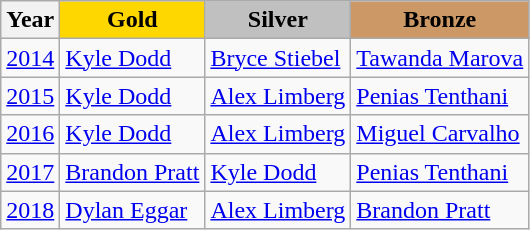<table class="wikitable">
<tr>
<th align="center">Year</th>
<td align="center"  bgcolor="gold"><strong>Gold</strong></td>
<td align="center"  bgcolor="silver"><strong>Silver</strong></td>
<td align="center"  bgcolor="#CC9966"><strong>Bronze</strong></td>
</tr>
<tr>
<td><a href='#'>2014</a></td>
<td> <a href='#'>Kyle Dodd</a></td>
<td> <a href='#'>Bryce Stiebel</a></td>
<td> <a href='#'>Tawanda Marova</a></td>
</tr>
<tr>
<td><a href='#'>2015</a></td>
<td> <a href='#'>Kyle Dodd</a></td>
<td> <a href='#'>Alex Limberg</a></td>
<td> <a href='#'>Penias Tenthani</a></td>
</tr>
<tr>
<td><a href='#'>2016</a></td>
<td> <a href='#'>Kyle Dodd</a></td>
<td> <a href='#'>Alex Limberg</a></td>
<td> <a href='#'>Miguel Carvalho</a></td>
</tr>
<tr>
<td><a href='#'>2017</a></td>
<td> <a href='#'>Brandon Pratt</a></td>
<td> <a href='#'>Kyle Dodd</a></td>
<td> <a href='#'>Penias Tenthani</a></td>
</tr>
<tr>
<td><a href='#'>2018</a></td>
<td> <a href='#'>Dylan Eggar</a></td>
<td> <a href='#'>Alex Limberg</a></td>
<td> <a href='#'>Brandon Pratt</a></td>
</tr>
</table>
